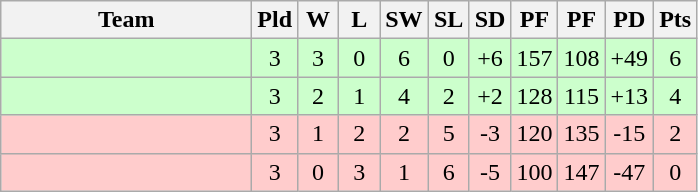<table class=wikitable style="text-align:center">
<tr>
<th width=160>Team</th>
<th width=20>Pld</th>
<th width=20>W</th>
<th width=20>L</th>
<th width=20>SW</th>
<th width=20>SL</th>
<th width=20>SD</th>
<th width=20>PF</th>
<th width=20>PF</th>
<th width=20>PD</th>
<th width=20>Pts</th>
</tr>
<tr bgcolor="ccffcc">
<td align=left></td>
<td>3</td>
<td>3</td>
<td>0</td>
<td>6</td>
<td>0</td>
<td>+6</td>
<td>157</td>
<td>108</td>
<td>+49</td>
<td>6</td>
</tr>
<tr bgcolor="ccffcc">
<td align=left></td>
<td>3</td>
<td>2</td>
<td>1</td>
<td>4</td>
<td>2</td>
<td>+2</td>
<td>128</td>
<td>115</td>
<td>+13</td>
<td>4</td>
</tr>
<tr bgcolor="ffcccc">
<td align=left></td>
<td>3</td>
<td>1</td>
<td>2</td>
<td>2</td>
<td>5</td>
<td>-3</td>
<td>120</td>
<td>135</td>
<td>-15</td>
<td>2</td>
</tr>
<tr bgcolor="ffcccc">
<td align=left></td>
<td>3</td>
<td>0</td>
<td>3</td>
<td>1</td>
<td>6</td>
<td>-5</td>
<td>100</td>
<td>147</td>
<td>-47</td>
<td>0</td>
</tr>
</table>
